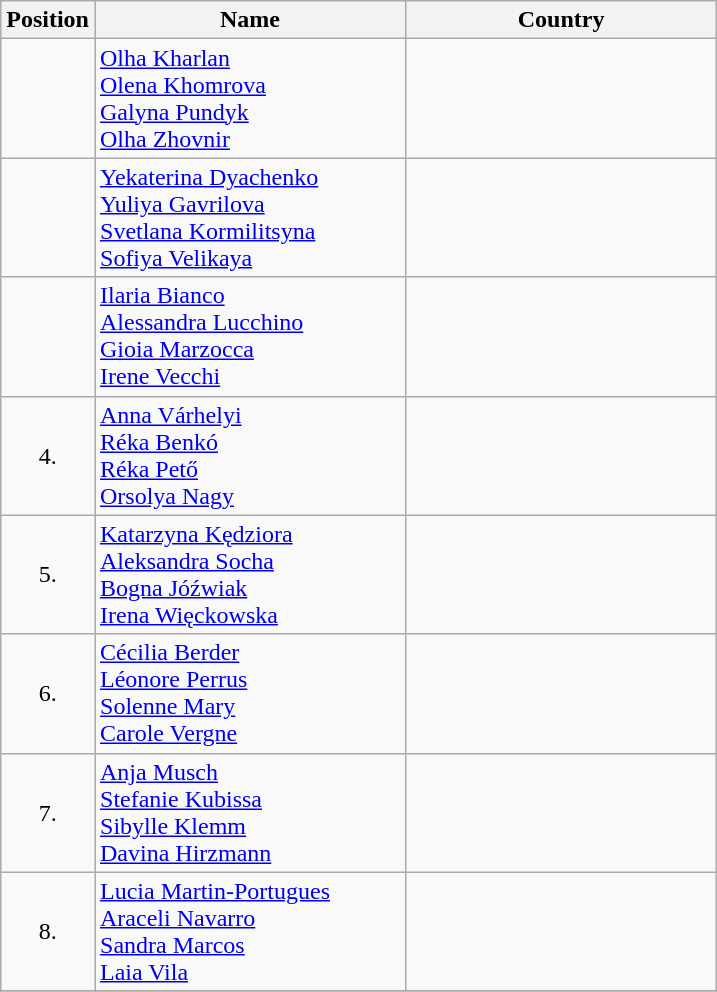<table class="wikitable">
<tr>
<th width="20">Position</th>
<th width="200">Name</th>
<th width="200">Country</th>
</tr>
<tr>
<td align="center"></td>
<td><a href='#'>Olha Kharlan</a><br><a href='#'>Olena Khomrova</a><br><a href='#'>Galyna Pundyk</a><br><a href='#'>Olha Zhovnir</a></td>
<td></td>
</tr>
<tr>
<td align="center"></td>
<td><a href='#'>Yekaterina Dyachenko</a><br><a href='#'>Yuliya Gavrilova</a><br><a href='#'>Svetlana Kormilitsyna</a><br><a href='#'>Sofiya Velikaya</a></td>
<td></td>
</tr>
<tr>
<td align="center"></td>
<td><a href='#'>Ilaria Bianco</a><br><a href='#'>Alessandra Lucchino</a><br><a href='#'>Gioia Marzocca</a><br><a href='#'>Irene Vecchi</a></td>
<td></td>
</tr>
<tr>
<td align="center">4.</td>
<td><a href='#'>Anna Várhelyi</a><br><a href='#'>Réka Benkó</a><br><a href='#'>Réka Pető</a><br><a href='#'>Orsolya Nagy</a></td>
<td></td>
</tr>
<tr>
<td align="center">5.</td>
<td><a href='#'>Katarzyna Kędziora</a><br><a href='#'>Aleksandra Socha</a><br><a href='#'>Bogna Jóźwiak</a><br><a href='#'>Irena Więckowska</a></td>
<td></td>
</tr>
<tr>
<td align="center">6.</td>
<td><a href='#'>Cécilia Berder</a><br><a href='#'>Léonore Perrus</a><br><a href='#'>Solenne Mary</a><br><a href='#'>Carole Vergne</a></td>
<td></td>
</tr>
<tr>
<td align="center">7.</td>
<td><a href='#'>Anja Musch</a><br><a href='#'>Stefanie Kubissa</a><br><a href='#'>Sibylle Klemm</a><br><a href='#'>Davina Hirzmann</a></td>
<td></td>
</tr>
<tr>
<td align="center">8.</td>
<td><a href='#'>Lucia Martin-Portugues</a><br><a href='#'>Araceli Navarro</a><br><a href='#'>Sandra Marcos</a><br><a href='#'>Laia Vila</a></td>
<td></td>
</tr>
<tr>
</tr>
</table>
